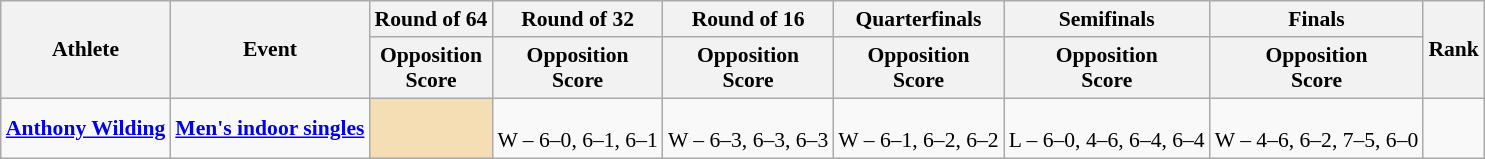<table class=wikitable style="font-size:90%">
<tr>
<th rowspan="2">Athlete</th>
<th rowspan="2">Event</th>
<th>Round of 64</th>
<th>Round of 32</th>
<th>Round of 16</th>
<th>Quarterfinals</th>
<th>Semifinals</th>
<th>Finals</th>
<th rowspan=2>Rank</th>
</tr>
<tr>
<th>Opposition<br>Score</th>
<th>Opposition<br>Score</th>
<th>Opposition<br>Score</th>
<th>Opposition<br>Score</th>
<th>Opposition<br>Score</th>
<th>Opposition<br>Score</th>
</tr>
<tr>
<td><strong><a href='#'>Anthony Wilding</a></strong></td>
<td><strong><a href='#'>Men's indoor singles</a></strong></td>
<td bgcolor=wheat></td>
<td align=center> <br> W – 6–0, 6–1, 6–1</td>
<td align=center> <br> W – 6–3, 6–3, 6–3</td>
<td align=center> <br> W – 6–1, 6–2, 6–2</td>
<td align=center> <br> L – 6–0, 4–6, 6–4, 6–4</td>
<td align=center> <br> W – 4–6, 6–2, 7–5, 6–0</td>
<td align=center></td>
</tr>
</table>
